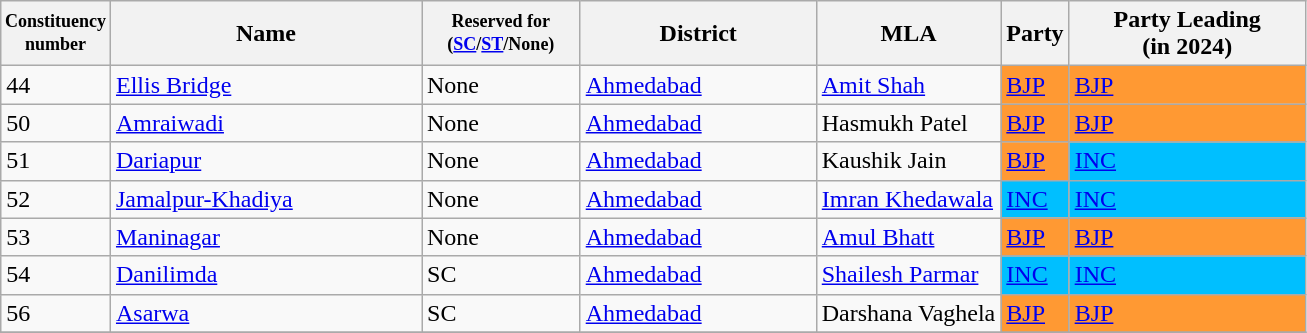<table class="wikitable sortable">
<tr>
<th width="50px" style="font-size:75%">Constituency number</th>
<th width="200px">Name</th>
<th width="100px" style="font-size:75%">Reserved for (<a href='#'>SC</a>/<a href='#'>ST</a>/None)</th>
<th width="150px">District</th>
<th>MLA</th>
<th>Party</th>
<th width="150px">Party Leading<br>(in 2024)</th>
</tr>
<tr>
<td>44</td>
<td><a href='#'>Ellis Bridge</a></td>
<td>None</td>
<td><a href='#'>Ahmedabad</a></td>
<td><a href='#'>Amit Shah</a></td>
<td bgcolor=#FF9933><a href='#'>BJP</a></td>
<td bgcolor=#FF9933><a href='#'>BJP</a></td>
</tr>
<tr>
<td>50</td>
<td><a href='#'>Amraiwadi</a></td>
<td>None</td>
<td><a href='#'>Ahmedabad</a></td>
<td>Hasmukh Patel</td>
<td bgcolor=#FF9933><a href='#'>BJP</a></td>
<td bgcolor=#FF9933><a href='#'>BJP</a></td>
</tr>
<tr>
<td>51</td>
<td><a href='#'>Dariapur</a></td>
<td>None</td>
<td><a href='#'>Ahmedabad</a></td>
<td>Kaushik Jain</td>
<td bgcolor=#FF9933><a href='#'>BJP</a></td>
<td bgcolor=#00BFFF><a href='#'>INC</a></td>
</tr>
<tr>
<td>52</td>
<td><a href='#'>Jamalpur-Khadiya</a></td>
<td>None</td>
<td><a href='#'>Ahmedabad</a></td>
<td><a href='#'>Imran Khedawala</a></td>
<td bgcolor=#00BFFF><a href='#'>INC</a></td>
<td bgcolor=#00BFFF><a href='#'>INC</a></td>
</tr>
<tr>
<td>53</td>
<td><a href='#'>Maninagar</a></td>
<td>None</td>
<td><a href='#'>Ahmedabad</a></td>
<td><a href='#'>Amul Bhatt</a></td>
<td bgcolor=#FF9933><a href='#'>BJP</a></td>
<td bgcolor=#FF9933><a href='#'>BJP</a></td>
</tr>
<tr>
<td>54</td>
<td><a href='#'>Danilimda</a></td>
<td>SC</td>
<td><a href='#'>Ahmedabad</a></td>
<td><a href='#'>Shailesh Parmar</a></td>
<td bgcolor=#00BFFF><a href='#'>INC</a></td>
<td bgcolor=#00BFFF><a href='#'>INC</a></td>
</tr>
<tr>
<td>56</td>
<td><a href='#'>Asarwa</a></td>
<td>SC</td>
<td><a href='#'>Ahmedabad</a></td>
<td>Darshana Vaghela</td>
<td bgcolor=#FF9933><a href='#'>BJP</a></td>
<td bgcolor=#FF9933><a href='#'>BJP</a></td>
</tr>
<tr>
</tr>
</table>
